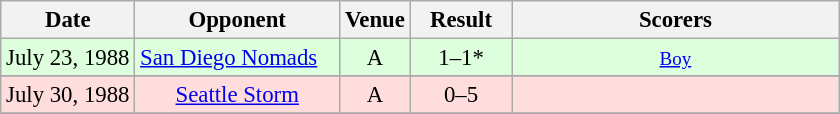<table class="wikitable" style="font-size:95%; text-align:center">
<tr>
<th>Date</th>
<th>Opponent</th>
<th>Venue</th>
<th>Result</th>
<th>Scorers</th>
</tr>
<tr bgcolor="#ddffdd">
<td>July 23, 1988</td>
<td><a href='#'>San Diego Nomads</a>   </td>
<td>A</td>
<td>    1–1*    </td>
<td>                         <small><a href='#'>Boy</a></small>                         </td>
</tr>
<tr>
</tr>
<tr bgcolor="#ffdddd">
<td>July 30, 1988</td>
<td><a href='#'>Seattle Storm</a></td>
<td>A</td>
<td>0–5</td>
<td></td>
</tr>
<tr>
</tr>
</table>
